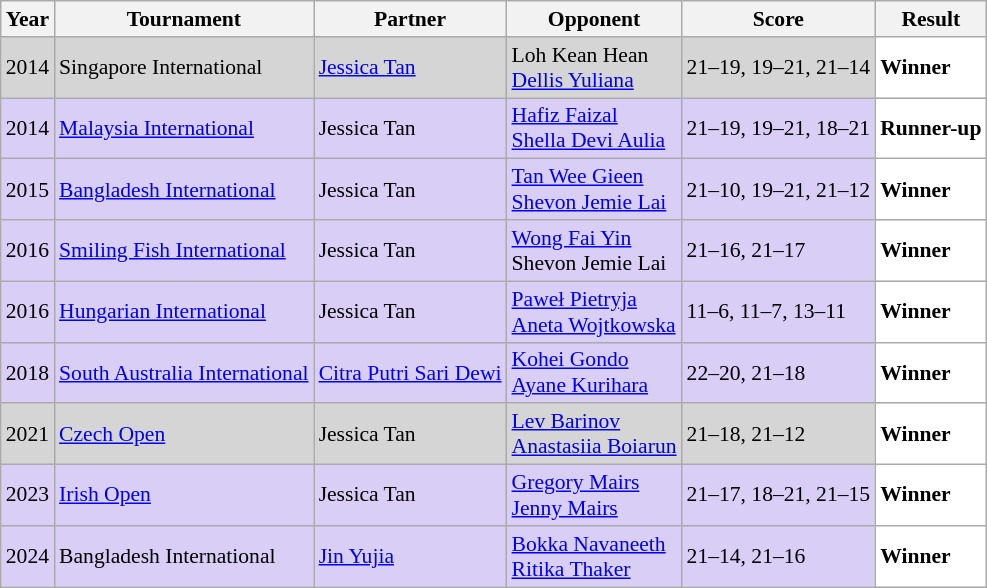<table class="sortable wikitable" style="font-size: 90%;">
<tr>
<th>Year</th>
<th>Tournament</th>
<th>Partner</th>
<th>Opponent</th>
<th>Score</th>
<th>Result</th>
</tr>
<tr style="background:#D5D5D5">
<td align="center">2014</td>
<td align="left">Singapore International</td>
<td align="left"> <a href='#'>Jessica Tan</a></td>
<td align="left"> Loh Kean Hean<br> <a href='#'>Dellis Yuliana</a></td>
<td align="left">21–19, 19–21, 21–14</td>
<td style="text-align:left; background:white"> <strong>Winner</strong></td>
</tr>
<tr style="background:#D8CEF6">
<td align="center">2014</td>
<td align="left"><a href='#'>Malaysia International</a></td>
<td align="left"> Jessica Tan</td>
<td align="left"> <a href='#'>Hafiz Faizal</a><br> <a href='#'>Shella Devi Aulia</a></td>
<td align="left">21–19, 19–21, 18–21</td>
<td style="text-align:left; background:white"> <strong>Runner-up</strong></td>
</tr>
<tr style="background:#D8CEF6">
<td align="center">2015</td>
<td align="left"><a href='#'>Bangladesh International</a></td>
<td align="left"> Jessica Tan</td>
<td align="left"> <a href='#'>Tan Wee Gieen</a><br> <a href='#'>Shevon Jemie Lai</a></td>
<td align="left">21–10, 19–21, 21–12</td>
<td style="text-align:left; background:white"> <strong>Winner</strong></td>
</tr>
<tr style="background:#D8CEF6">
<td align="center">2016</td>
<td align="left"><a href='#'>Smiling Fish International</a></td>
<td align="left"> Jessica Tan</td>
<td align="left"> <a href='#'>Wong Fai Yin</a><br> Shevon Jemie Lai</td>
<td align="left">21–16, 21–17</td>
<td style="text-align:left; background:white"> <strong>Winner</strong></td>
</tr>
<tr style="background:#D8CEF6">
<td align="center">2016</td>
<td align="left"><a href='#'>Hungarian International</a></td>
<td align="left"> Jessica Tan</td>
<td align="left"> <a href='#'>Paweł Pietryja</a><br> <a href='#'>Aneta Wojtkowska</a></td>
<td align="left">11–6, 11–7, 13–11</td>
<td style="text-align:left; background:white"> <strong>Winner</strong></td>
</tr>
<tr style="background:#D8CEF6">
<td align="center">2018</td>
<td align="left"><a href='#'>South Australia International</a></td>
<td align="left"> <a href='#'>Citra Putri Sari Dewi</a></td>
<td align="left"> <a href='#'>Kohei Gondo</a><br> <a href='#'>Ayane Kurihara</a></td>
<td align="left">22–20, 21–18</td>
<td style="text-align:left; background:white"> <strong>Winner</strong></td>
</tr>
<tr style="background:#D5D5D5">
<td align="center">2021</td>
<td align="left"><a href='#'>Czech Open</a></td>
<td align="left"> Jessica Tan</td>
<td align="left"> <a href='#'>Lev Barinov</a><br> <a href='#'>Anastasiia Boiarun</a></td>
<td align="left">21–18, 21–12</td>
<td style="text-align:left; background:white"> <strong>Winner</strong></td>
</tr>
<tr style="background:#D8CEF6">
<td align="center">2023</td>
<td align="left"><a href='#'>Irish Open</a></td>
<td align="left"> Jessica Tan</td>
<td align="left"> <a href='#'>Gregory Mairs</a><br> <a href='#'>Jenny Mairs</a></td>
<td align="left">21–17, 18–21, 21–15</td>
<td style="text-align:left; background:white"> <strong>Winner</strong></td>
</tr>
<tr style="background:#D8CEF6">
<td align="center">2024</td>
<td align="left">Bangladesh International</td>
<td align="left"> <a href='#'>Jin Yujia</a></td>
<td align="left"> <a href='#'>Bokka Navaneeth</a><br> <a href='#'>Ritika Thaker</a></td>
<td align="left">21–14, 21–16</td>
<td style="text-align:left; background:white"> <strong>Winner</strong></td>
</tr>
</table>
